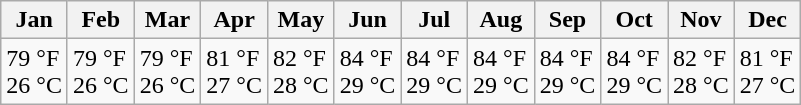<table class="wikitable">
<tr>
<th><strong>Jan</strong></th>
<th><strong>Feb</strong></th>
<th><strong>Mar</strong></th>
<th><strong>Apr</strong></th>
<th><strong>May</strong></th>
<th><strong>Jun</strong></th>
<th><strong>Jul</strong></th>
<th><strong>Aug</strong></th>
<th><strong>Sep</strong></th>
<th><strong>Oct</strong></th>
<th><strong>Nov</strong></th>
<th><strong>Dec</strong></th>
</tr>
<tr>
<td>79 °F<br>26 °C</td>
<td>79 °F<br>26 °C</td>
<td>79 °F<br>26 °C</td>
<td>81 °F<br>27 °C</td>
<td>82 °F<br>28 °C</td>
<td>84 °F<br>29 °C</td>
<td>84 °F<br>29 °C</td>
<td>84 °F<br>29 °C</td>
<td>84 °F<br>29 °C</td>
<td>84 °F<br>29 °C</td>
<td>82 °F<br>28 °C</td>
<td>81 °F<br>27 °C</td>
</tr>
</table>
